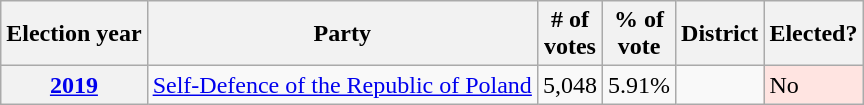<table class=wikitable>
<tr>
<th>Election year</th>
<th>Party</th>
<th># of<br>votes</th>
<th>% of<br>vote</th>
<th>District</th>
<th>Elected?</th>
</tr>
<tr>
<th><a href='#'>2019</a></th>
<td><a href='#'>Self-Defence of the Republic of Poland</a></td>
<td>5,048</td>
<td>5.91%</td>
<td></td>
<td style="background:MistyRose;">No</td>
</tr>
</table>
